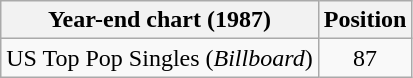<table class="wikitable">
<tr>
<th>Year-end chart (1987)</th>
<th>Position</th>
</tr>
<tr>
<td>US Top Pop Singles (<em>Billboard</em>)</td>
<td style="text-align:center;">87</td>
</tr>
</table>
